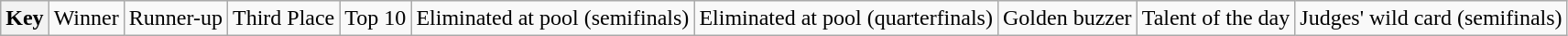<table class="wikitable">
<tr>
<th>Key</th>
<td> Winner</td>
<td> Runner-up</td>
<td> Third Place</td>
<td> Top 10</td>
<td> Eliminated at pool (semifinals)</td>
<td> Eliminated at pool (quarterfinals)</td>
<td> Golden buzzer</td>
<td> Talent of the day</td>
<td> Judges' wild card (semifinals)</td>
</tr>
</table>
